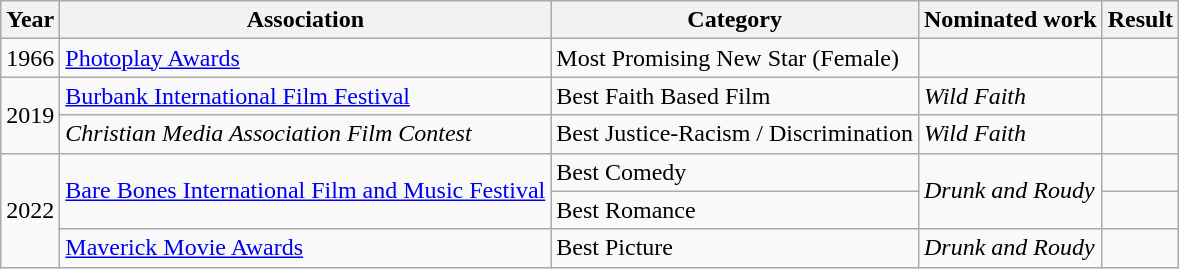<table class="wikitable sortable">
<tr>
<th>Year</th>
<th>Association</th>
<th>Category</th>
<th>Nominated work</th>
<th>Result</th>
</tr>
<tr>
<td>1966</td>
<td><a href='#'>Photoplay Awards</a></td>
<td>Most Promising New Star (Female)</td>
<td></td>
<td></td>
</tr>
<tr>
<td rowspan="2">2019</td>
<td><a href='#'>Burbank International Film Festival</a></td>
<td>Best Faith Based Film</td>
<td><em>Wild Faith</em></td>
<td></td>
</tr>
<tr>
<td><em>Christian Media Association Film Contest</em></td>
<td>Best Justice-Racism / Discrimination</td>
<td><em>Wild Faith</em></td>
<td></td>
</tr>
<tr>
<td rowspan="3">2022</td>
<td rowspan="2"><a href='#'>Bare Bones International Film and Music Festival</a></td>
<td>Best Comedy</td>
<td rowspan="2"><em>Drunk and Roudy</em></td>
<td></td>
</tr>
<tr>
<td>Best Romance</td>
<td></td>
</tr>
<tr>
<td><a href='#'>Maverick Movie Awards</a></td>
<td>Best Picture</td>
<td><em>Drunk and Roudy</em></td>
<td></td>
</tr>
</table>
